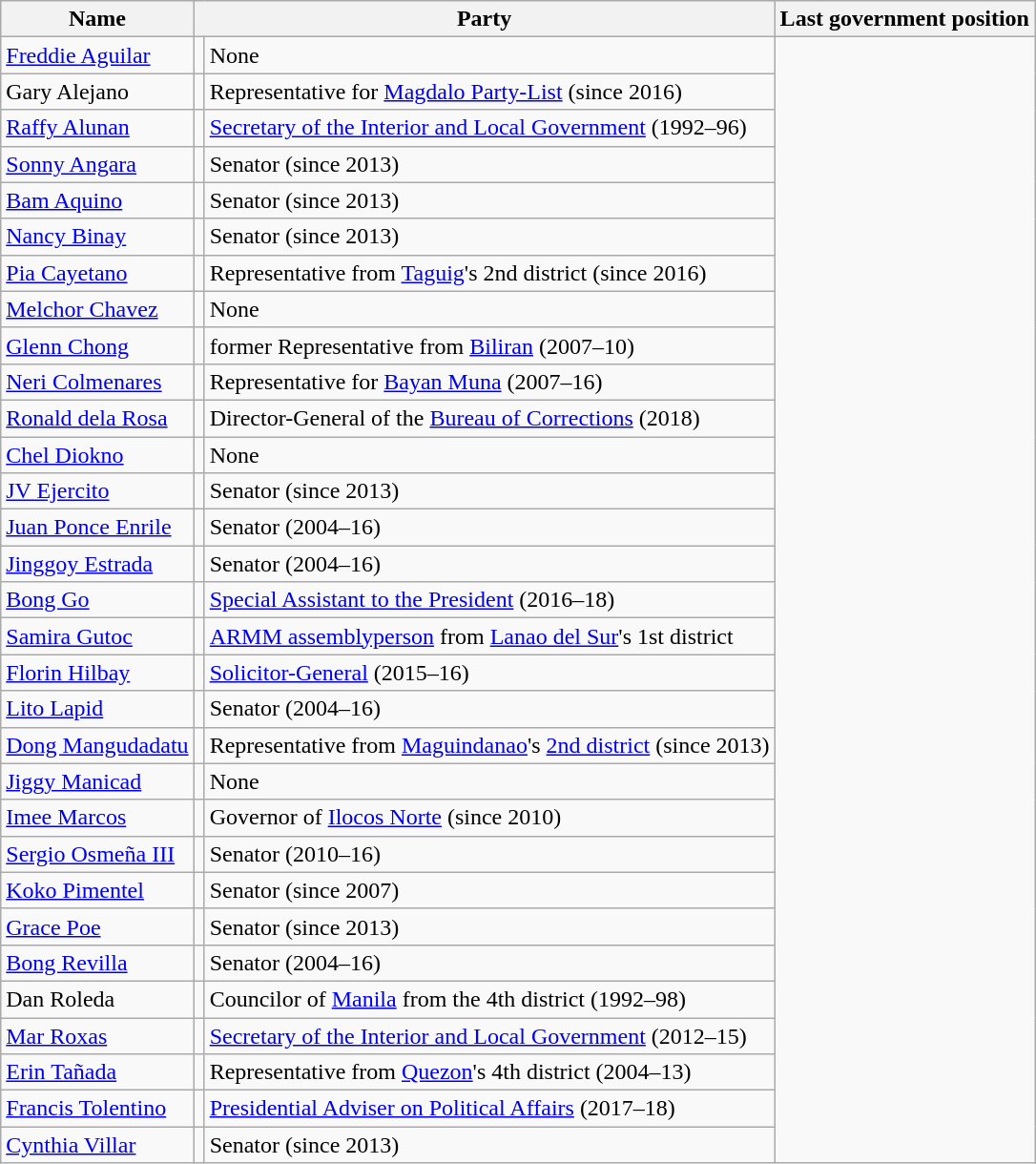<table class=wikitable>
<tr>
<th>Name</th>
<th colspan="2">Party</th>
<th>Last government position</th>
</tr>
<tr>
<td><a href='#'>Freddie Aguilar</a></td>
<td></td>
<td>None</td>
</tr>
<tr>
<td>Gary Alejano</td>
<td></td>
<td>Representative for <a href='#'>Magdalo Party-List</a> (since 2016)</td>
</tr>
<tr>
<td><a href='#'>Raffy Alunan</a></td>
<td></td>
<td><a href='#'>Secretary of the Interior and Local Government</a> (1992–96)</td>
</tr>
<tr>
<td><a href='#'>Sonny Angara</a></td>
<td></td>
<td>Senator (since 2013)</td>
</tr>
<tr>
<td><a href='#'>Bam Aquino</a></td>
<td></td>
<td>Senator (since 2013)</td>
</tr>
<tr>
<td><a href='#'>Nancy Binay</a></td>
<td></td>
<td>Senator (since 2013)</td>
</tr>
<tr>
<td><a href='#'>Pia Cayetano</a></td>
<td></td>
<td>Representative from <a href='#'>Taguig</a>'s 2nd district (since 2016)</td>
</tr>
<tr>
<td><a href='#'>Melchor Chavez</a></td>
<td></td>
<td>None</td>
</tr>
<tr>
<td><a href='#'>Glenn Chong</a></td>
<td></td>
<td>former Representative from <a href='#'>Biliran</a> (2007–10)</td>
</tr>
<tr>
<td><a href='#'>Neri Colmenares</a></td>
<td></td>
<td>Representative for <a href='#'>Bayan Muna</a> (2007–16)</td>
</tr>
<tr>
<td><a href='#'>Ronald dela Rosa</a></td>
<td></td>
<td>Director-General of the <a href='#'>Bureau of Corrections</a> (2018)</td>
</tr>
<tr>
<td><a href='#'>Chel Diokno</a></td>
<td></td>
<td>None</td>
</tr>
<tr>
<td><a href='#'>JV Ejercito</a></td>
<td></td>
<td>Senator (since 2013)</td>
</tr>
<tr>
<td><a href='#'>Juan Ponce Enrile</a></td>
<td></td>
<td>Senator (2004–16)</td>
</tr>
<tr>
<td><a href='#'>Jinggoy Estrada</a></td>
<td></td>
<td>Senator (2004–16)</td>
</tr>
<tr>
<td><a href='#'>Bong Go</a></td>
<td></td>
<td><a href='#'>Special Assistant to the President</a> (2016–18)</td>
</tr>
<tr>
<td><a href='#'>Samira Gutoc</a></td>
<td></td>
<td><a href='#'>ARMM assemblyperson</a> from <a href='#'>Lanao del Sur</a>'s 1st district</td>
</tr>
<tr>
<td><a href='#'>Florin Hilbay</a></td>
<td></td>
<td><a href='#'>Solicitor-General</a> (2015–16)</td>
</tr>
<tr>
<td><a href='#'>Lito Lapid</a></td>
<td></td>
<td>Senator (2004–16)</td>
</tr>
<tr>
<td><a href='#'>Dong Mangudadatu</a></td>
<td></td>
<td>Representative from <a href='#'>Maguindanao</a>'s <a href='#'>2nd district</a> (since 2013)</td>
</tr>
<tr>
<td><a href='#'>Jiggy Manicad</a></td>
<td></td>
<td>None</td>
</tr>
<tr>
<td><a href='#'>Imee Marcos</a></td>
<td></td>
<td>Governor of <a href='#'>Ilocos Norte</a> (since 2010)</td>
</tr>
<tr>
<td><a href='#'>Sergio Osmeña III</a></td>
<td></td>
<td>Senator (2010–16)</td>
</tr>
<tr>
<td><a href='#'>Koko Pimentel</a></td>
<td></td>
<td>Senator (since 2007)</td>
</tr>
<tr>
<td><a href='#'>Grace Poe</a></td>
<td></td>
<td>Senator (since 2013)</td>
</tr>
<tr>
<td><a href='#'>Bong Revilla</a></td>
<td></td>
<td>Senator (2004–16)</td>
</tr>
<tr>
<td>Dan Roleda</td>
<td></td>
<td>Councilor of <a href='#'>Manila</a> from the 4th district (1992–98)</td>
</tr>
<tr>
<td><a href='#'>Mar Roxas</a></td>
<td></td>
<td><a href='#'>Secretary of the Interior and Local Government</a> (2012–15)</td>
</tr>
<tr>
<td><a href='#'>Erin Tañada</a></td>
<td></td>
<td>Representative from <a href='#'>Quezon</a>'s 4th district (2004–13)</td>
</tr>
<tr>
<td><a href='#'>Francis Tolentino</a></td>
<td></td>
<td><a href='#'>Presidential Adviser on Political Affairs</a> (2017–18)</td>
</tr>
<tr>
<td><a href='#'>Cynthia Villar</a></td>
<td></td>
<td>Senator (since 2013)</td>
</tr>
</table>
